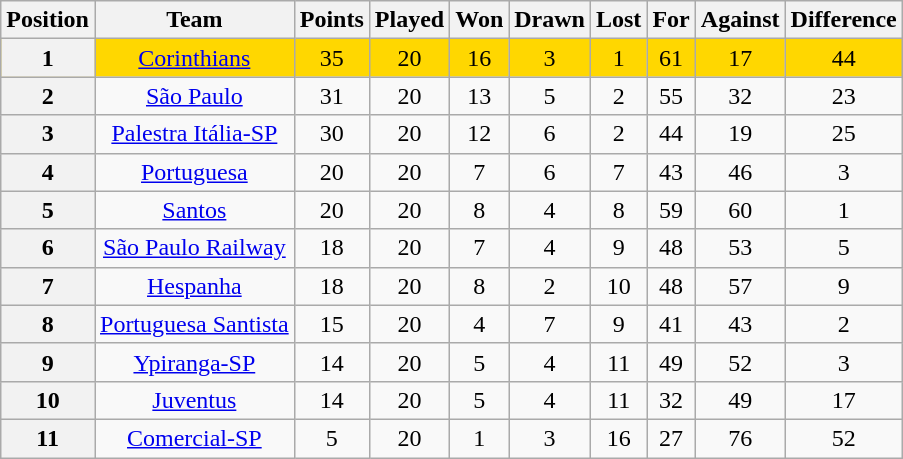<table class="wikitable" style="text-align:center">
<tr>
<th>Position</th>
<th>Team</th>
<th>Points</th>
<th>Played</th>
<th>Won</th>
<th>Drawn</th>
<th>Lost</th>
<th>For</th>
<th>Against</th>
<th>Difference</th>
</tr>
<tr style="background: gold;">
<th>1</th>
<td><a href='#'>Corinthians</a></td>
<td>35</td>
<td>20</td>
<td>16</td>
<td>3</td>
<td>1</td>
<td>61</td>
<td>17</td>
<td>44</td>
</tr>
<tr>
<th>2</th>
<td><a href='#'>São Paulo</a></td>
<td>31</td>
<td>20</td>
<td>13</td>
<td>5</td>
<td>2</td>
<td>55</td>
<td>32</td>
<td>23</td>
</tr>
<tr>
<th>3</th>
<td><a href='#'>Palestra Itália-SP</a></td>
<td>30</td>
<td>20</td>
<td>12</td>
<td>6</td>
<td>2</td>
<td>44</td>
<td>19</td>
<td>25</td>
</tr>
<tr>
<th>4</th>
<td><a href='#'>Portuguesa</a></td>
<td>20</td>
<td>20</td>
<td>7</td>
<td>6</td>
<td>7</td>
<td>43</td>
<td>46</td>
<td>3</td>
</tr>
<tr>
<th>5</th>
<td><a href='#'>Santos</a></td>
<td>20</td>
<td>20</td>
<td>8</td>
<td>4</td>
<td>8</td>
<td>59</td>
<td>60</td>
<td>1</td>
</tr>
<tr>
<th>6</th>
<td><a href='#'>São Paulo Railway</a></td>
<td>18</td>
<td>20</td>
<td>7</td>
<td>4</td>
<td>9</td>
<td>48</td>
<td>53</td>
<td>5</td>
</tr>
<tr>
<th>7</th>
<td><a href='#'>Hespanha</a></td>
<td>18</td>
<td>20</td>
<td>8</td>
<td>2</td>
<td>10</td>
<td>48</td>
<td>57</td>
<td>9</td>
</tr>
<tr>
<th>8</th>
<td><a href='#'>Portuguesa Santista</a></td>
<td>15</td>
<td>20</td>
<td>4</td>
<td>7</td>
<td>9</td>
<td>41</td>
<td>43</td>
<td>2</td>
</tr>
<tr>
<th>9</th>
<td><a href='#'>Ypiranga-SP</a></td>
<td>14</td>
<td>20</td>
<td>5</td>
<td>4</td>
<td>11</td>
<td>49</td>
<td>52</td>
<td>3</td>
</tr>
<tr>
<th>10</th>
<td><a href='#'>Juventus</a></td>
<td>14</td>
<td>20</td>
<td>5</td>
<td>4</td>
<td>11</td>
<td>32</td>
<td>49</td>
<td>17</td>
</tr>
<tr>
<th>11</th>
<td><a href='#'>Comercial-SP</a></td>
<td>5</td>
<td>20</td>
<td>1</td>
<td>3</td>
<td>16</td>
<td>27</td>
<td>76</td>
<td>52</td>
</tr>
</table>
